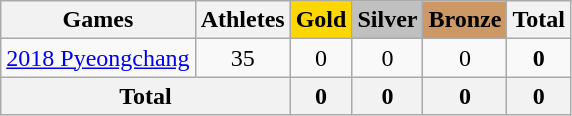<table class="wikitable" style="text-align:center;">
<tr>
<th>Games</th>
<th>Athletes</th>
<td style="background:gold; font-weight:bold;">Gold</td>
<td style="background:silver; font-weight:bold;">Silver</td>
<td style="background:#cc9966; font-weight:bold;">Bronze</td>
<th style="font-weight:bold;">Total</th>
</tr>
<tr>
<td align=left> <a href='#'>2018 Pyeongchang</a></td>
<td>35</td>
<td>0</td>
<td>0</td>
<td>0</td>
<td><strong>0</strong></td>
</tr>
<tr>
<th colspan=2>Total</th>
<th>0</th>
<th>0</th>
<th>0</th>
<th>0</th>
</tr>
</table>
